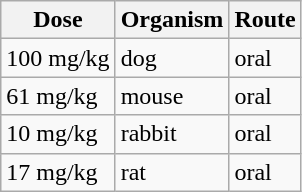<table class="wikitable">
<tr>
<th>Dose</th>
<th>Organism</th>
<th>Route</th>
</tr>
<tr>
<td>100 mg/kg</td>
<td>dog</td>
<td>oral</td>
</tr>
<tr>
<td>61 mg/kg</td>
<td>mouse</td>
<td>oral</td>
</tr>
<tr>
<td>10 mg/kg</td>
<td>rabbit</td>
<td>oral</td>
</tr>
<tr>
<td>17 mg/kg</td>
<td>rat</td>
<td>oral</td>
</tr>
</table>
